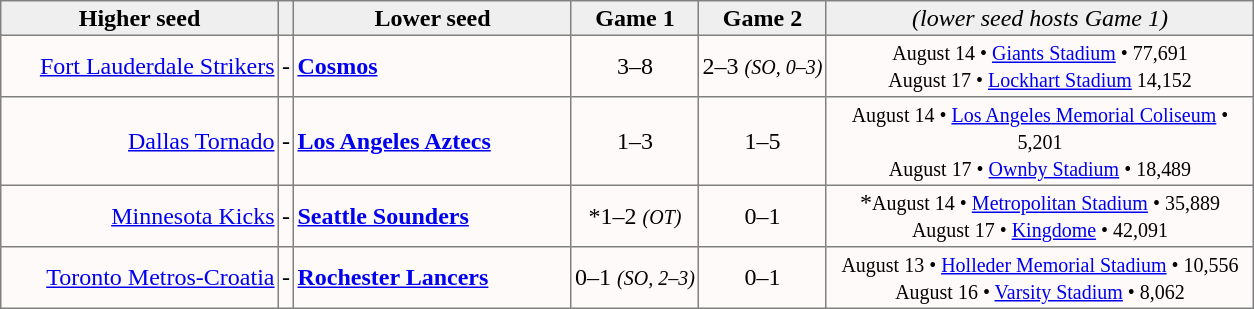<table style=border-collapse:collapse border=1 cellspacing=0 cellpadding=2>
<tr style="text-align:center; background:#efefef;">
<th width=180>Higher seed</th>
<th width=5></th>
<th width=180>Lower seed</th>
<th width=80>Game 1</th>
<th width=80>Game 2</th>
<td width=280><em>(lower seed hosts Game 1)</em></td>
</tr>
<tr style="text-align:center; background:snow;">
<td align=right><a href='#'>Fort Lauderdale Strikers</a></td>
<td>-</td>
<td align=left><strong><a href='#'>Cosmos</a></strong></td>
<td>3–8</td>
<td>2–3 <small><em>(SO, 0–3)</em></small></td>
<td><small>August 14 • <a href='#'>Giants Stadium</a> • 77,691<br>August 17 • <a href='#'>Lockhart Stadium</a> 14,152</small></td>
</tr>
<tr style="text-align:center; background:snow;">
<td align=right><a href='#'>Dallas Tornado</a></td>
<td>-</td>
<td align=left><strong><a href='#'>Los Angeles Aztecs</a></strong></td>
<td>1–3</td>
<td>1–5</td>
<td><small>August 14 • <a href='#'>Los Angeles Memorial Coliseum</a> • 5,201<br>August 17 • <a href='#'>Ownby Stadium</a> • 18,489</small></td>
</tr>
<tr style="text-align:center; background:snow;">
<td align=right><a href='#'>Minnesota Kicks</a></td>
<td>-</td>
<td align=left><strong><a href='#'>Seattle Sounders</a></strong></td>
<td>*1–2 <small><em>(OT)</em></small></td>
<td>0–1</td>
<td>*<small>August 14 • <a href='#'>Metropolitan Stadium</a> • 35,889<br>August 17 • <a href='#'>Kingdome</a> • 42,091</small></td>
</tr>
<tr style="text-align:center; background:snow;">
<td align=right><a href='#'>Toronto Metros-Croatia</a></td>
<td>-</td>
<td align=left><strong><a href='#'>Rochester Lancers</a></strong></td>
<td>0–1 <small><em>(SO, 2–3)</em></small></td>
<td>0–1</td>
<td><small>August 13 • <a href='#'>Holleder Memorial Stadium</a> • 10,556<br>August 16 • <a href='#'>Varsity Stadium</a> • 8,062</small></td>
</tr>
</table>
